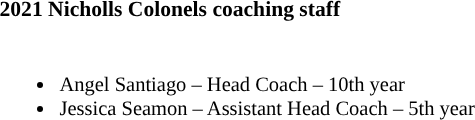<table class="toccolours" style="text-align: left; font-size:90%;">
<tr>
<th colspan="9">2021 Nicholls Colonels coaching staff</th>
</tr>
<tr>
<td style="font-size: 95%;" valign="top"><br><ul><li>Angel Santiago – Head Coach – 10th year</li><li>Jessica Seamon – Assistant Head Coach – 5th year</li></ul></td>
</tr>
</table>
